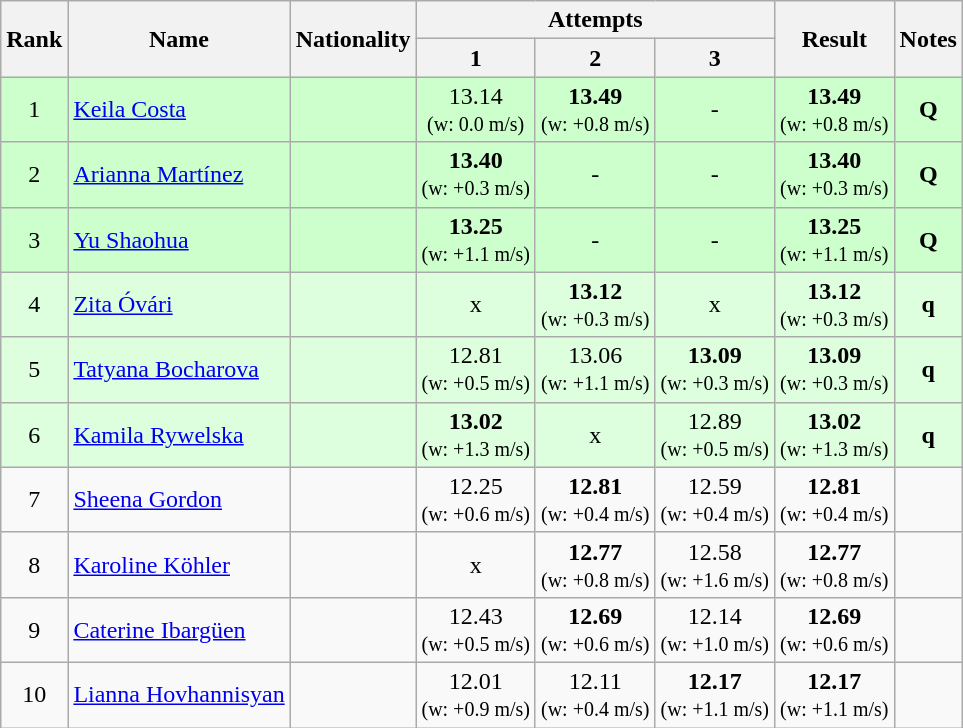<table class="wikitable sortable" style="text-align:center">
<tr>
<th rowspan=2>Rank</th>
<th rowspan=2>Name</th>
<th rowspan=2>Nationality</th>
<th colspan=3>Attempts</th>
<th rowspan=2>Result</th>
<th rowspan=2>Notes</th>
</tr>
<tr>
<th>1</th>
<th>2</th>
<th>3</th>
</tr>
<tr bgcolor=ccffcc>
<td>1</td>
<td align=left><a href='#'>Keila Costa</a></td>
<td align=left></td>
<td>13.14<br><small>(w: 0.0 m/s)</small></td>
<td><strong>13.49</strong><br><small>(w: +0.8 m/s)</small></td>
<td>-</td>
<td><strong>13.49</strong> <br><small>(w: +0.8 m/s)</small></td>
<td><strong>Q</strong></td>
</tr>
<tr bgcolor=ccffcc>
<td>2</td>
<td align=left><a href='#'>Arianna Martínez</a></td>
<td align=left></td>
<td><strong>13.40</strong><br><small>(w: +0.3 m/s)</small></td>
<td>-</td>
<td>-</td>
<td><strong>13.40</strong> <br><small>(w: +0.3 m/s)</small></td>
<td><strong>Q</strong></td>
</tr>
<tr bgcolor=ccffcc>
<td>3</td>
<td align=left><a href='#'>Yu Shaohua</a></td>
<td align=left></td>
<td><strong>13.25</strong><br><small>(w: +1.1 m/s)</small></td>
<td>-</td>
<td>-</td>
<td><strong>13.25</strong> <br><small>(w: +1.1 m/s)</small></td>
<td><strong>Q</strong></td>
</tr>
<tr bgcolor=ddffdd>
<td>4</td>
<td align=left><a href='#'>Zita Óvári</a></td>
<td align=left></td>
<td>x</td>
<td><strong>13.12</strong><br><small>(w: +0.3 m/s)</small></td>
<td>x</td>
<td><strong>13.12</strong> <br><small>(w: +0.3 m/s)</small></td>
<td><strong>q</strong></td>
</tr>
<tr bgcolor=ddffdd>
<td>5</td>
<td align=left><a href='#'>Tatyana Bocharova</a></td>
<td align=left></td>
<td>12.81<br><small>(w: +0.5 m/s)</small></td>
<td>13.06<br><small>(w: +1.1 m/s)</small></td>
<td><strong>13.09</strong><br><small>(w: +0.3 m/s)</small></td>
<td><strong>13.09</strong> <br><small>(w: +0.3 m/s)</small></td>
<td><strong>q</strong></td>
</tr>
<tr bgcolor=ddffdd>
<td>6</td>
<td align=left><a href='#'>Kamila Rywelska</a></td>
<td align=left></td>
<td><strong>13.02</strong><br><small>(w: +1.3 m/s)</small></td>
<td>x</td>
<td>12.89<br><small>(w: +0.5 m/s)</small></td>
<td><strong>13.02</strong> <br><small>(w: +1.3 m/s)</small></td>
<td><strong>q</strong></td>
</tr>
<tr>
<td>7</td>
<td align=left><a href='#'>Sheena Gordon</a></td>
<td align=left></td>
<td>12.25<br><small>(w: +0.6 m/s)</small></td>
<td><strong>12.81</strong><br><small>(w: +0.4 m/s)</small></td>
<td>12.59<br><small>(w: +0.4 m/s)</small></td>
<td><strong>12.81</strong> <br><small>(w: +0.4 m/s)</small></td>
<td></td>
</tr>
<tr>
<td>8</td>
<td align=left><a href='#'>Karoline Köhler</a></td>
<td align=left></td>
<td>x</td>
<td><strong>12.77</strong><br><small>(w: +0.8 m/s)</small></td>
<td>12.58<br><small>(w: +1.6 m/s)</small></td>
<td><strong>12.77</strong> <br><small>(w: +0.8 m/s)</small></td>
<td></td>
</tr>
<tr>
<td>9</td>
<td align=left><a href='#'>Caterine Ibargüen</a></td>
<td align=left></td>
<td>12.43<br><small>(w: +0.5 m/s)</small></td>
<td><strong>12.69</strong><br><small>(w: +0.6 m/s)</small></td>
<td>12.14<br><small>(w: +1.0 m/s)</small></td>
<td><strong>12.69</strong> <br><small>(w: +0.6 m/s)</small></td>
<td></td>
</tr>
<tr>
<td>10</td>
<td align=left><a href='#'>Lianna Hovhannisyan</a></td>
<td align=left></td>
<td>12.01<br><small>(w: +0.9 m/s)</small></td>
<td>12.11<br><small>(w: +0.4 m/s)</small></td>
<td><strong>12.17</strong><br><small>(w: +1.1 m/s)</small></td>
<td><strong>12.17</strong> <br><small>(w: +1.1 m/s)</small></td>
<td></td>
</tr>
</table>
